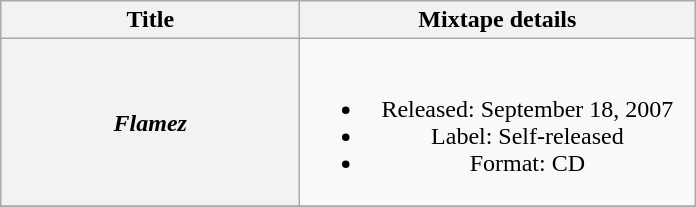<table class="wikitable plainrowheaders" style="text-align:center;">
<tr>
<th scope="col" rowspan="1" style="width:12em;">Title</th>
<th scope="col" rowspan="1" style="width:16em;">Mixtape details</th>
</tr>
<tr>
<th scope="row"><em>Flamez</em></th>
<td><br><ul><li>Released: September 18, 2007</li><li>Label: Self-released</li><li>Format: CD</li></ul></td>
</tr>
<tr>
</tr>
</table>
